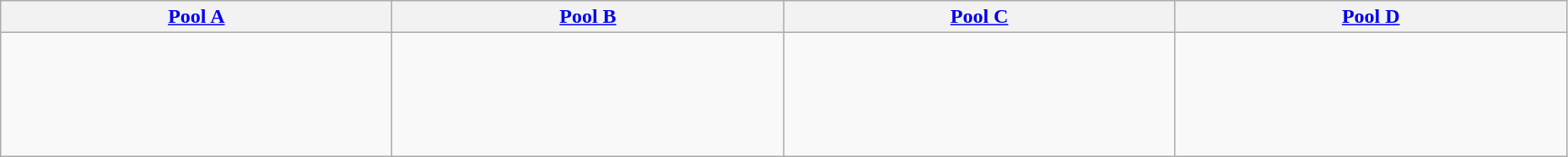<table class="wikitable" style="width:98%">
<tr>
<th width=25%><a href='#'>Pool A</a></th>
<th width=25%><a href='#'>Pool B</a></th>
<th width=25%><a href='#'>Pool C</a></th>
<th width=25%><a href='#'>Pool D</a></th>
</tr>
<tr>
<td><br><br>
<br>
<br>
<br>
</td>
<td><br><br>
<br>
<br>
<br>
</td>
<td><br><br>
<br>
<br>
<br>
</td>
<td><br><br>
<br>
<br>
<br>
</td>
</tr>
</table>
